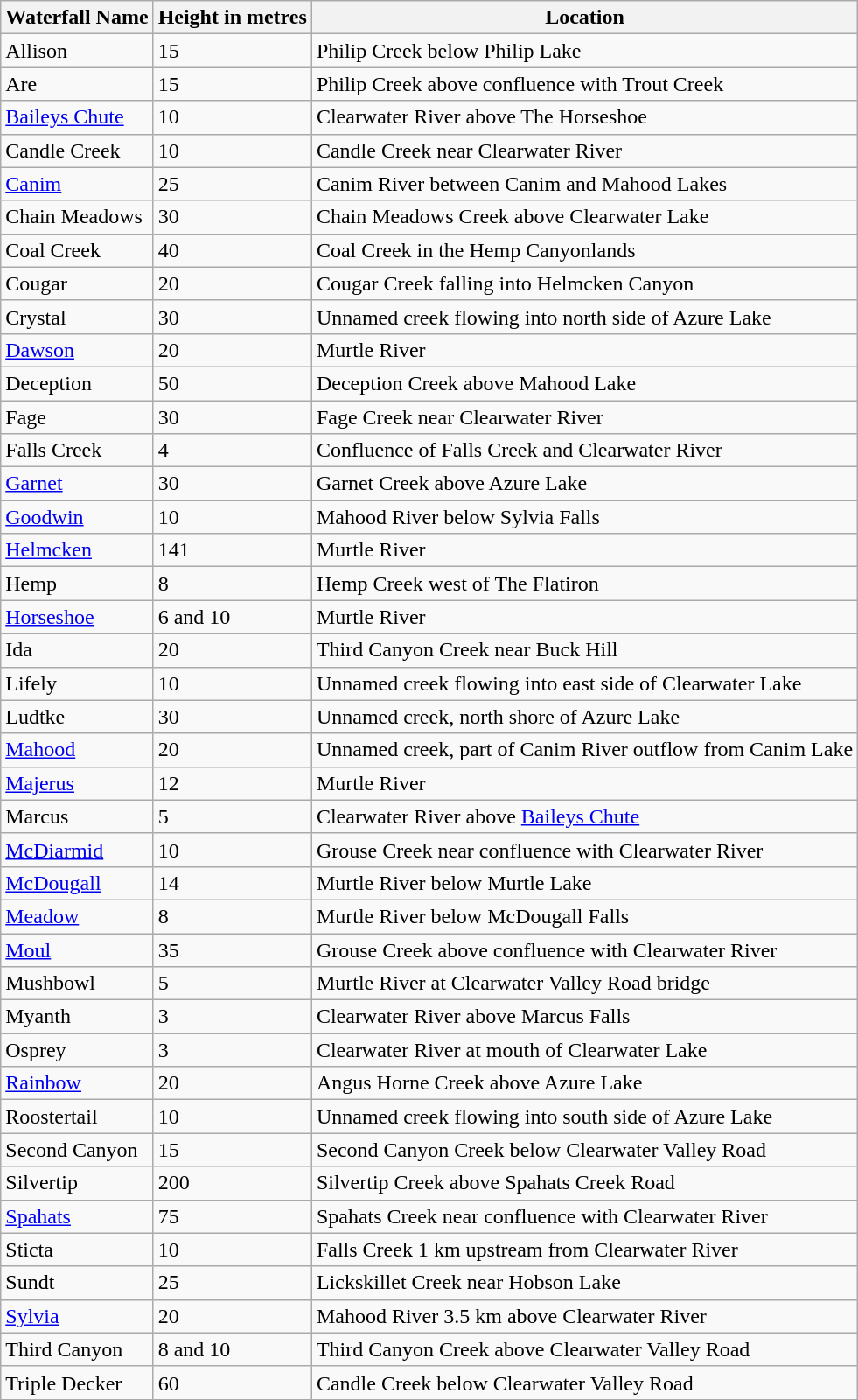<table class="wikitable">
<tr>
<th>Waterfall Name</th>
<th>Height in metres</th>
<th>Location</th>
</tr>
<tr>
<td>Allison</td>
<td>15</td>
<td>Philip Creek below Philip Lake</td>
</tr>
<tr>
<td>Are</td>
<td>15</td>
<td>Philip Creek above confluence with Trout Creek</td>
</tr>
<tr>
<td><a href='#'>Baileys Chute</a></td>
<td>10</td>
<td>Clearwater River above The Horseshoe</td>
</tr>
<tr>
<td>Candle Creek</td>
<td>10</td>
<td>Candle Creek near Clearwater River</td>
</tr>
<tr>
<td><a href='#'>Canim</a></td>
<td>25</td>
<td>Canim River between Canim and Mahood Lakes</td>
</tr>
<tr>
<td>Chain Meadows</td>
<td>30</td>
<td>Chain Meadows Creek above Clearwater Lake</td>
</tr>
<tr>
<td>Coal Creek</td>
<td>40</td>
<td>Coal Creek in the Hemp Canyonlands</td>
</tr>
<tr>
<td>Cougar</td>
<td>20</td>
<td>Cougar Creek falling into Helmcken Canyon</td>
</tr>
<tr>
<td>Crystal</td>
<td>30</td>
<td>Unnamed creek flowing into north side of Azure Lake</td>
</tr>
<tr>
<td><a href='#'>Dawson</a></td>
<td>20</td>
<td>Murtle River</td>
</tr>
<tr>
<td>Deception</td>
<td>50</td>
<td>Deception Creek above Mahood Lake</td>
</tr>
<tr>
<td>Fage</td>
<td>30</td>
<td>Fage Creek near Clearwater River</td>
</tr>
<tr>
<td>Falls Creek</td>
<td>4</td>
<td>Confluence of Falls Creek and Clearwater River</td>
</tr>
<tr>
<td><a href='#'>Garnet</a></td>
<td>30</td>
<td>Garnet Creek above Azure Lake</td>
</tr>
<tr>
<td><a href='#'>Goodwin</a></td>
<td>10</td>
<td>Mahood River below Sylvia Falls</td>
</tr>
<tr>
<td><a href='#'>Helmcken</a></td>
<td>141</td>
<td>Murtle River</td>
</tr>
<tr>
<td>Hemp</td>
<td>8</td>
<td>Hemp Creek west of The Flatiron</td>
</tr>
<tr>
<td><a href='#'>Horseshoe</a></td>
<td>6 and 10</td>
<td>Murtle River</td>
</tr>
<tr>
<td>Ida</td>
<td>20</td>
<td>Third Canyon Creek near Buck Hill</td>
</tr>
<tr>
<td>Lifely</td>
<td>10</td>
<td>Unnamed creek flowing into east side of Clearwater Lake</td>
</tr>
<tr>
<td>Ludtke</td>
<td>30</td>
<td>Unnamed creek, north shore of Azure Lake</td>
</tr>
<tr>
<td><a href='#'>Mahood</a></td>
<td>20</td>
<td>Unnamed creek, part of Canim River outflow from Canim Lake</td>
</tr>
<tr>
<td><a href='#'>Majerus</a></td>
<td>12</td>
<td>Murtle River</td>
</tr>
<tr>
<td>Marcus</td>
<td>5</td>
<td>Clearwater River above <a href='#'>Baileys Chute</a></td>
</tr>
<tr>
<td><a href='#'>McDiarmid</a></td>
<td>10</td>
<td>Grouse Creek near confluence with Clearwater River</td>
</tr>
<tr>
<td><a href='#'>McDougall</a></td>
<td>14</td>
<td>Murtle River below Murtle Lake</td>
</tr>
<tr>
<td><a href='#'>Meadow</a></td>
<td>8</td>
<td>Murtle River below McDougall Falls</td>
</tr>
<tr>
<td><a href='#'>Moul</a></td>
<td>35</td>
<td>Grouse Creek above confluence with Clearwater River</td>
</tr>
<tr>
<td>Mushbowl</td>
<td>5</td>
<td>Murtle River at Clearwater Valley Road bridge</td>
</tr>
<tr>
<td>Myanth</td>
<td>3</td>
<td>Clearwater River above Marcus Falls</td>
</tr>
<tr>
<td>Osprey</td>
<td>3</td>
<td>Clearwater River at mouth of Clearwater Lake</td>
</tr>
<tr>
<td><a href='#'>Rainbow</a></td>
<td>20</td>
<td>Angus Horne Creek above Azure Lake</td>
</tr>
<tr>
<td>Roostertail</td>
<td>10</td>
<td>Unnamed creek flowing into south side of Azure Lake</td>
</tr>
<tr>
<td>Second Canyon</td>
<td>15</td>
<td>Second Canyon Creek below Clearwater Valley Road</td>
</tr>
<tr>
<td>Silvertip</td>
<td>200</td>
<td>Silvertip Creek above Spahats Creek Road</td>
</tr>
<tr>
<td><a href='#'>Spahats</a></td>
<td>75</td>
<td>Spahats Creek near confluence with Clearwater River</td>
</tr>
<tr>
<td>Sticta</td>
<td>10</td>
<td>Falls Creek 1 km upstream from Clearwater River</td>
</tr>
<tr>
<td>Sundt</td>
<td>25</td>
<td>Lickskillet Creek near Hobson Lake</td>
</tr>
<tr>
<td><a href='#'>Sylvia</a></td>
<td>20</td>
<td>Mahood River 3.5 km above Clearwater River</td>
</tr>
<tr>
<td>Third Canyon</td>
<td>8 and 10</td>
<td>Third Canyon Creek above Clearwater Valley Road</td>
</tr>
<tr>
<td>Triple Decker</td>
<td>60</td>
<td>Candle Creek below Clearwater Valley Road</td>
</tr>
</table>
